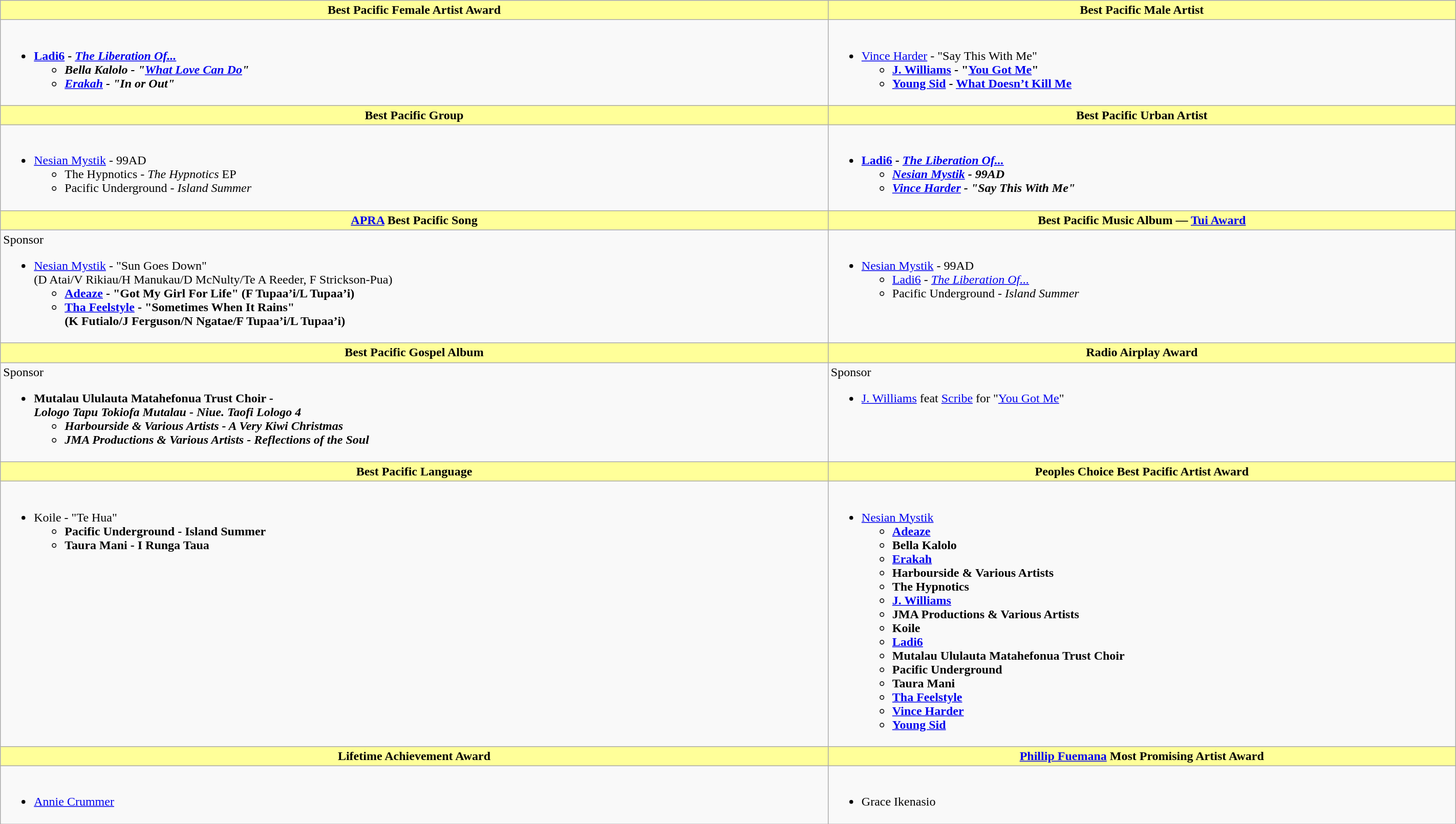<table class=wikitable style="width:150%">
<tr>
<th style="background:#FFFF99;" ! style="width="50%">Best Pacific Female Artist Award</th>
<th style="background:#FFFF99;" ! style="width="50%">Best Pacific Male Artist</th>
</tr>
<tr>
<td valign="top"><br><ul><li><strong><a href='#'>Ladi6</a> - <em><a href='#'>The Liberation Of...</a><strong><em><ul><li>Bella Kalolo - "<a href='#'>What Love Can Do</a>"</li><li><a href='#'>Erakah</a> - "In or Out"</li></ul></li></ul></td>
<td valign="top"><br><ul><li></strong><a href='#'>Vince Harder</a> - "Say This With Me"<strong><ul><li><a href='#'>J. Williams</a> - "<a href='#'>You Got Me</a>"</li><li><a href='#'>Young Sid</a> - </em><a href='#'>What Doesn’t Kill Me</a><em></li></ul></li></ul></td>
</tr>
<tr>
<th style="background:#FFFF99;" ! style="width="50%">Best Pacific Group</th>
<th style="background:#FFFF99;" ! style="width="50%">Best Pacific Urban Artist</th>
</tr>
<tr>
<td valign="top"><br><ul><li></strong><a href='#'>Nesian Mystik</a> - </em>99AD</em></strong><ul><li>The Hypnotics - <em>The Hypnotics</em> EP</li><li>Pacific Underground - <em>Island Summer</em></li></ul></li></ul></td>
<td valign="top"><br><ul><li><strong><a href='#'>Ladi6</a> - <em><a href='#'>The Liberation Of...</a><strong><em><ul><li><a href='#'>Nesian Mystik</a> - </em>99AD<em></li><li><a href='#'>Vince Harder</a> - "Say This With Me"</li></ul></li></ul></td>
</tr>
<tr>
<th style="background:#FFFF99;" ! style="width="50%"><a href='#'>APRA</a> Best Pacific Song</th>
<th style="background:#FFFF99;" ! style="width="50%">Best Pacific Music Album — <a href='#'>Tui Award</a></th>
</tr>
<tr>
<td valign="top"><span>Sponsor</span><br><ul><li></strong><a href='#'>Nesian Mystik</a> - "Sun Goes Down"<br>(D Atai/V Rikiau/H Manukau/D McNulty/Te A Reeder, F Strickson-Pua)<strong><ul><li><a href='#'>Adeaze</a> - "Got My Girl For Life" (F Tupaa’i/L Tupaa’i)</li><li><a href='#'>Tha Feelstyle</a> - "Sometimes When It Rains"<br>(K Futialo/J Ferguson/N Ngatae/F Tupaa’i/L Tupaa’i)</li></ul></li></ul></td>
<td valign="top"><br><ul><li></strong><a href='#'>Nesian Mystik</a> - </em>99AD</em></strong><ul><li><a href='#'>Ladi6</a> - <em><a href='#'>The Liberation Of...</a></em></li><li>Pacific Underground - <em>Island Summer</em></li></ul></li></ul></td>
</tr>
<tr>
<th style="background:#FFFF99;" ! style="width="50%">Best Pacific Gospel Album</th>
<th style="background:#FFFF99;" ! style="width="50%">Radio Airplay Award</th>
</tr>
<tr>
<td valign="top"><span>Sponsor</span><br><ul><li><strong>Mutalau Ululauta Matahefonua Trust Choir -<br><em>Lologo Tapu Tokiofa Mutalau - Niue. Taofi Lologo 4<strong><em><ul><li>Harbourside & Various Artists - </em>A Very Kiwi Christmas<em></li><li>JMA Productions & Various Artists - </em>Reflections of the Soul<em></li></ul></li></ul></td>
<td valign="top"><span>Sponsor</span><br><ul><li></strong><a href='#'>J. Williams</a> feat <a href='#'>Scribe</a> for "<a href='#'>You Got Me</a>"<strong></li></ul></td>
</tr>
<tr>
<th style="background:#FFFF99;" ! style="width="50%">Best Pacific Language</th>
<th style="background:#FFFF99;" ! style="width="50%">Peoples Choice Best Pacific Artist Award</th>
</tr>
<tr>
<td valign="top"><br><ul><li></strong>Koile - "Te Hua"<strong><ul><li>Pacific Underground - Island Summer</li><li>Taura Mani - I Runga Taua</li></ul></li></ul></td>
<td valign="top"><br><ul><li></strong><a href='#'>Nesian Mystik</a><strong><ul><li><a href='#'>Adeaze</a></li><li>Bella Kalolo</li><li><a href='#'>Erakah</a></li><li>Harbourside & Various Artists</li><li>The Hypnotics</li><li><a href='#'>J. Williams</a></li><li>JMA Productions & Various Artists</li><li>Koile</li><li><a href='#'>Ladi6</a></li><li>Mutalau Ululauta Matahefonua Trust Choir</li><li>Pacific Underground</li><li>Taura Mani</li><li><a href='#'>Tha Feelstyle</a></li><li><a href='#'>Vince Harder</a></li><li><a href='#'>Young Sid</a></li></ul></li></ul></td>
</tr>
<tr>
<th style="background:#FFFF99;" ! style="width="50%">Lifetime Achievement Award</th>
<th style="background:#FFFF99;" ! style="width="50%"><a href='#'>Phillip Fuemana</a> Most Promising Artist Award</th>
</tr>
<tr>
<td valign="top"><br><ul><li></strong><a href='#'>Annie Crummer</a><strong></li></ul></td>
<td valign="top"><br><ul><li></strong>Grace Ikenasio<strong></li></ul></td>
</tr>
</table>
